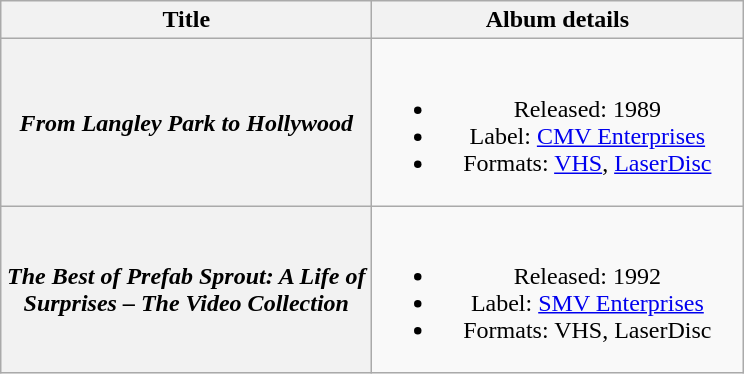<table class="wikitable plainrowheaders" style="text-align:center;">
<tr>
<th scope="col" style="width:15em;">Title</th>
<th scope="col" style="width:15em;">Album details</th>
</tr>
<tr>
<th scope="row"><em>From Langley Park to Hollywood</em></th>
<td><br><ul><li>Released: 1989</li><li>Label: <a href='#'>CMV Enterprises</a></li><li>Formats: <a href='#'>VHS</a>, <a href='#'>LaserDisc</a></li></ul></td>
</tr>
<tr>
<th scope="row"><em>The Best of Prefab Sprout: A Life of Surprises – The Video Collection</em></th>
<td><br><ul><li>Released: 1992</li><li>Label: <a href='#'>SMV Enterprises</a></li><li>Formats: VHS, LaserDisc</li></ul></td>
</tr>
</table>
